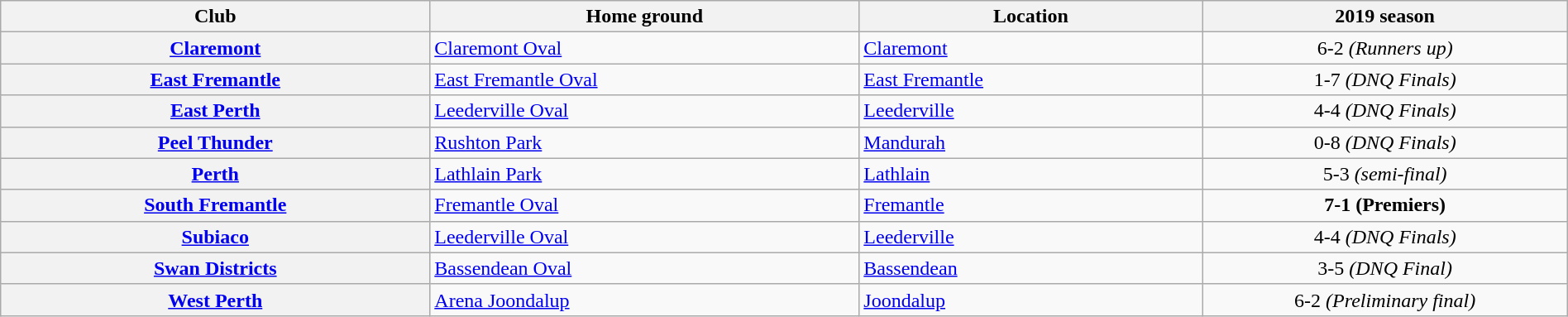<table class="wikitable sortable" style="width:100%; text-align:left">
<tr>
<th style="width:20%">Club</th>
<th style="width:20%">Home ground</th>
<th style="width:16%">Location</th>
<th style="width:17%">2019 season</th>
</tr>
<tr>
<th scope="row"><a href='#'>Claremont</a></th>
<td><a href='#'>Claremont Oval</a></td>
<td><a href='#'>Claremont</a></td>
<td align=center>6-2 <em>(Runners up)</em></td>
</tr>
<tr>
<th scope="row"><a href='#'>East Fremantle</a></th>
<td><a href='#'>East Fremantle Oval</a></td>
<td><a href='#'>East Fremantle</a></td>
<td align=center>1-7 <em>(DNQ Finals)</em></td>
</tr>
<tr>
<th scope="row"><a href='#'>East Perth</a></th>
<td><a href='#'>Leederville Oval</a></td>
<td><a href='#'>Leederville</a></td>
<td align=center>4-4 <em>(DNQ Finals)</em></td>
</tr>
<tr>
<th scope="row"><a href='#'>Peel Thunder</a></th>
<td><a href='#'>Rushton Park</a></td>
<td><a href='#'>Mandurah</a></td>
<td align=center>0-8 <em>(DNQ Finals)</em></td>
</tr>
<tr>
<th scope="row"><a href='#'>Perth</a></th>
<td><a href='#'>Lathlain Park</a></td>
<td><a href='#'>Lathlain</a></td>
<td align=center>5-3 <em>(semi-final)</em></td>
</tr>
<tr>
<th scope="row"><a href='#'>South Fremantle</a></th>
<td><a href='#'>Fremantle Oval</a></td>
<td><a href='#'>Fremantle</a></td>
<td align=center><strong>7-1 (Premiers)</strong></td>
</tr>
<tr>
<th scope="row"><a href='#'>Subiaco</a></th>
<td><a href='#'>Leederville Oval</a></td>
<td><a href='#'>Leederville</a></td>
<td align=center>4-4 <em>(DNQ Finals)</em></td>
</tr>
<tr>
<th scope="row"><a href='#'>Swan Districts</a></th>
<td><a href='#'>Bassendean Oval</a></td>
<td><a href='#'>Bassendean</a></td>
<td align=center>3-5 <em>(DNQ Final)</em></td>
</tr>
<tr>
<th scope="row"><a href='#'>West Perth</a></th>
<td><a href='#'>Arena Joondalup</a></td>
<td><a href='#'>Joondalup</a></td>
<td align=center>6-2 <em>(Preliminary final)</em></td>
</tr>
</table>
